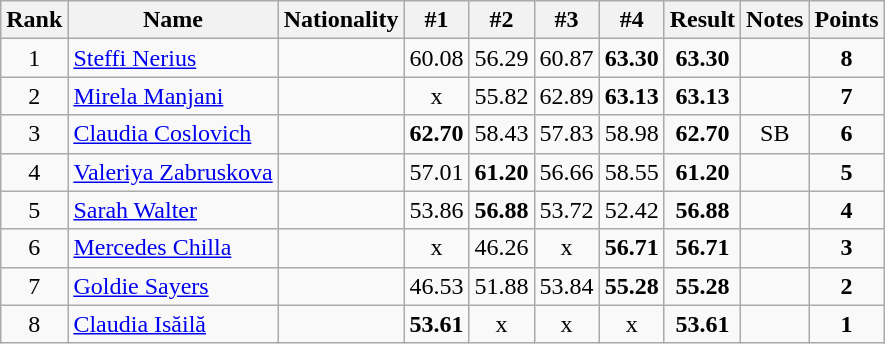<table class="wikitable sortable" style="text-align:center">
<tr>
<th>Rank</th>
<th>Name</th>
<th>Nationality</th>
<th>#1</th>
<th>#2</th>
<th>#3</th>
<th>#4</th>
<th>Result</th>
<th>Notes</th>
<th>Points</th>
</tr>
<tr>
<td>1</td>
<td align=left><a href='#'>Steffi Nerius</a></td>
<td align=left></td>
<td>60.08</td>
<td>56.29</td>
<td>60.87</td>
<td><strong>63.30</strong></td>
<td><strong>63.30</strong></td>
<td></td>
<td><strong>8</strong></td>
</tr>
<tr>
<td>2</td>
<td align=left><a href='#'>Mirela Manjani</a></td>
<td align=left></td>
<td>x</td>
<td>55.82</td>
<td>62.89</td>
<td><strong>63.13</strong></td>
<td><strong>63.13</strong></td>
<td></td>
<td><strong>7</strong></td>
</tr>
<tr>
<td>3</td>
<td align=left><a href='#'>Claudia Coslovich</a></td>
<td align=left></td>
<td><strong>62.70</strong></td>
<td>58.43</td>
<td>57.83</td>
<td>58.98</td>
<td><strong>62.70</strong></td>
<td>SB</td>
<td><strong>6</strong></td>
</tr>
<tr>
<td>4</td>
<td align=left><a href='#'>Valeriya Zabruskova</a></td>
<td align=left></td>
<td>57.01</td>
<td><strong>61.20</strong></td>
<td>56.66</td>
<td>58.55</td>
<td><strong>61.20</strong></td>
<td></td>
<td><strong>5</strong></td>
</tr>
<tr>
<td>5</td>
<td align=left><a href='#'>Sarah Walter</a></td>
<td align=left></td>
<td>53.86</td>
<td><strong>56.88</strong></td>
<td>53.72</td>
<td>52.42</td>
<td><strong>56.88</strong></td>
<td></td>
<td><strong>4</strong></td>
</tr>
<tr>
<td>6</td>
<td align=left><a href='#'>Mercedes Chilla</a></td>
<td align=left></td>
<td>x</td>
<td>46.26</td>
<td>x</td>
<td><strong>56.71</strong></td>
<td><strong>56.71</strong></td>
<td></td>
<td><strong>3</strong></td>
</tr>
<tr>
<td>7</td>
<td align=left><a href='#'>Goldie Sayers</a></td>
<td align=left></td>
<td>46.53</td>
<td>51.88</td>
<td>53.84</td>
<td><strong>55.28</strong></td>
<td><strong>55.28</strong></td>
<td></td>
<td><strong>2</strong></td>
</tr>
<tr>
<td>8</td>
<td align=left><a href='#'>Claudia Isăilă</a></td>
<td align=left></td>
<td><strong>53.61</strong></td>
<td>x</td>
<td>x</td>
<td>x</td>
<td><strong>53.61</strong></td>
<td></td>
<td><strong>1</strong></td>
</tr>
</table>
